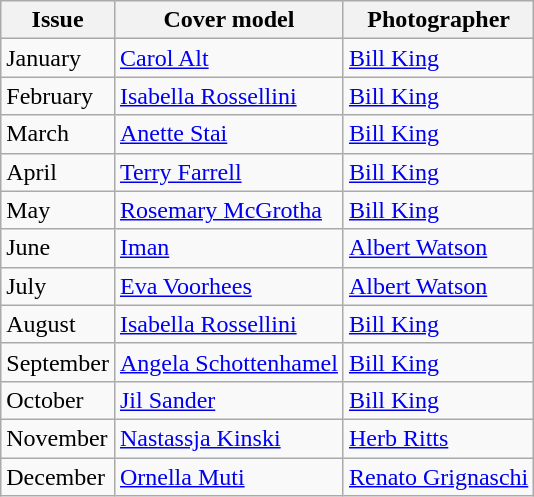<table class="sortable wikitable">
<tr>
<th>Issue</th>
<th>Cover model</th>
<th>Photographer</th>
</tr>
<tr>
<td>January</td>
<td><a href='#'>Carol Alt</a></td>
<td><a href='#'>Bill King</a></td>
</tr>
<tr>
<td>February</td>
<td><a href='#'>Isabella Rossellini</a></td>
<td><a href='#'>Bill King</a></td>
</tr>
<tr>
<td>March</td>
<td><a href='#'>Anette Stai</a></td>
<td><a href='#'>Bill King</a></td>
</tr>
<tr>
<td>April</td>
<td><a href='#'>Terry Farrell</a></td>
<td><a href='#'>Bill King</a></td>
</tr>
<tr>
<td>May</td>
<td><a href='#'>Rosemary McGrotha</a></td>
<td><a href='#'>Bill King</a></td>
</tr>
<tr>
<td>June</td>
<td><a href='#'>Iman</a></td>
<td><a href='#'>Albert Watson</a></td>
</tr>
<tr>
<td>July</td>
<td><a href='#'>Eva Voorhees</a></td>
<td><a href='#'>Albert Watson</a></td>
</tr>
<tr>
<td>August</td>
<td><a href='#'>Isabella Rossellini</a></td>
<td><a href='#'>Bill King</a></td>
</tr>
<tr>
<td>September</td>
<td><a href='#'>Angela Schottenhamel</a></td>
<td><a href='#'>Bill King</a></td>
</tr>
<tr>
<td>October</td>
<td><a href='#'>Jil Sander</a></td>
<td><a href='#'>Bill King</a></td>
</tr>
<tr>
<td>November</td>
<td><a href='#'>Nastassja Kinski</a></td>
<td><a href='#'>Herb Ritts</a></td>
</tr>
<tr>
<td>December</td>
<td><a href='#'>Ornella Muti</a></td>
<td><a href='#'>Renato Grignaschi</a></td>
</tr>
</table>
